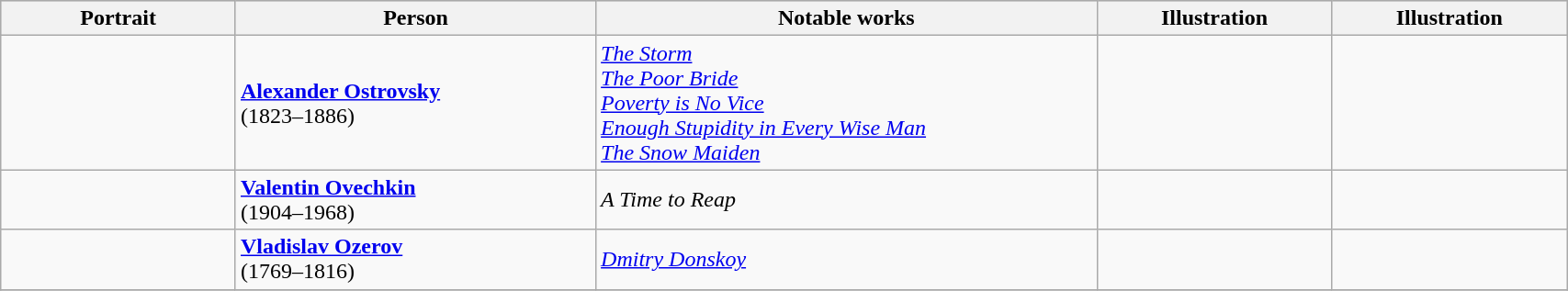<table class="wikitable" style="width:90%;">
<tr bgcolor="#cccccc">
<th width=15%>Portrait</th>
<th width=23%>Person</th>
<th width=32%>Notable works</th>
<th width=15%>Illustration</th>
<th width=15%>Illustration</th>
</tr>
<tr>
<td align=center></td>
<td><strong><a href='#'>Alexander Ostrovsky</a></strong><br>(1823–1886)</td>
<td><em><a href='#'>The Storm</a></em><br><em><a href='#'>The Poor Bride</a></em><br><em><a href='#'>Poverty is No Vice</a></em><br><em><a href='#'>Enough Stupidity in Every Wise Man</a></em><br><em><a href='#'>The Snow Maiden</a></em></td>
<td align=center></td>
<td align=center></td>
</tr>
<tr>
<td align=center></td>
<td><strong><a href='#'>Valentin Ovechkin</a></strong><br>(1904–1968)</td>
<td><em>A Time to Reap</em></td>
<td align=center></td>
<td align=center></td>
</tr>
<tr>
<td align=center></td>
<td><strong><a href='#'>Vladislav Ozerov</a></strong><br>(1769–1816)</td>
<td><em><a href='#'>Dmitry Donskoy</a></em></td>
<td align=center></td>
<td align=center></td>
</tr>
<tr>
</tr>
</table>
